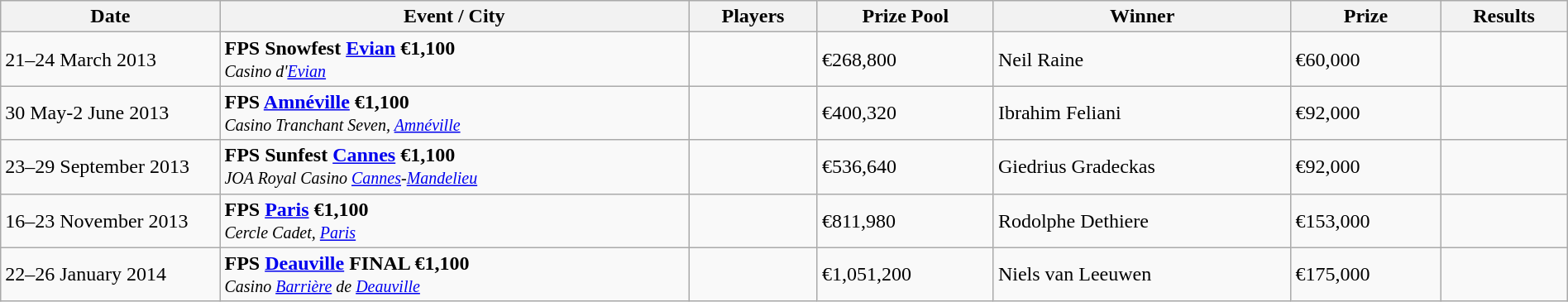<table class="wikitable" width="100%">
<tr>
<th width="14%">Date</th>
<th !width="16%">Event / City</th>
<th !width="11%">Players</th>
<th !width="14%">Prize Pool</th>
<th !width="18%">Winner</th>
<th !width="14%">Prize</th>
<th !width="11%">Results</th>
</tr>
<tr>
<td>21–24 March 2013</td>
<td> <strong>FPS Snowfest <a href='#'>Evian</a> €1,100</strong><br><small><em>Casino d'<a href='#'>Evian</a></em></small></td>
<td></td>
<td>€268,800</td>
<td> Neil Raine</td>
<td>€60,000</td>
<td></td>
</tr>
<tr>
<td>30 May-2 June 2013</td>
<td> <strong>FPS <a href='#'>Amnéville</a> €1,100</strong><br><small><em>Casino Tranchant Seven, <a href='#'>Amnéville</a></em></small></td>
<td></td>
<td>€400,320</td>
<td> Ibrahim Feliani</td>
<td>€92,000</td>
<td></td>
</tr>
<tr>
<td>23–29 September 2013</td>
<td> <strong>FPS Sunfest <a href='#'>Cannes</a> €1,100</strong><br><small><em>JOA Royal Casino <a href='#'>Cannes</a>-<a href='#'>Mandelieu</a></em></small></td>
<td></td>
<td>€536,640</td>
<td> Giedrius Gradeckas</td>
<td>€92,000</td>
<td></td>
</tr>
<tr>
<td>16–23 November 2013</td>
<td> <strong>FPS <a href='#'>Paris</a> €1,100</strong><br><small><em>Cercle Cadet, <a href='#'>Paris</a></em></small></td>
<td></td>
<td>€811,980</td>
<td>Rodolphe Dethiere</td>
<td>€153,000</td>
<td></td>
</tr>
<tr>
<td>22–26 January 2014</td>
<td> <strong>FPS <a href='#'>Deauville</a> FINAL €1,100</strong><br><small><em>Casino <a href='#'>Barrière</a> de <a href='#'>Deauville</a></em></small></td>
<td></td>
<td>€1,051,200</td>
<td> Niels van Leeuwen</td>
<td>€175,000</td>
<td></td>
</tr>
</table>
